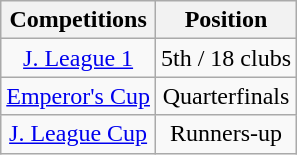<table class="wikitable" style="text-align:center;">
<tr>
<th>Competitions</th>
<th>Position</th>
</tr>
<tr>
<td><a href='#'>J. League 1</a></td>
<td>5th / 18 clubs</td>
</tr>
<tr>
<td><a href='#'>Emperor's Cup</a></td>
<td>Quarterfinals</td>
</tr>
<tr>
<td><a href='#'>J. League Cup</a></td>
<td>Runners-up</td>
</tr>
</table>
